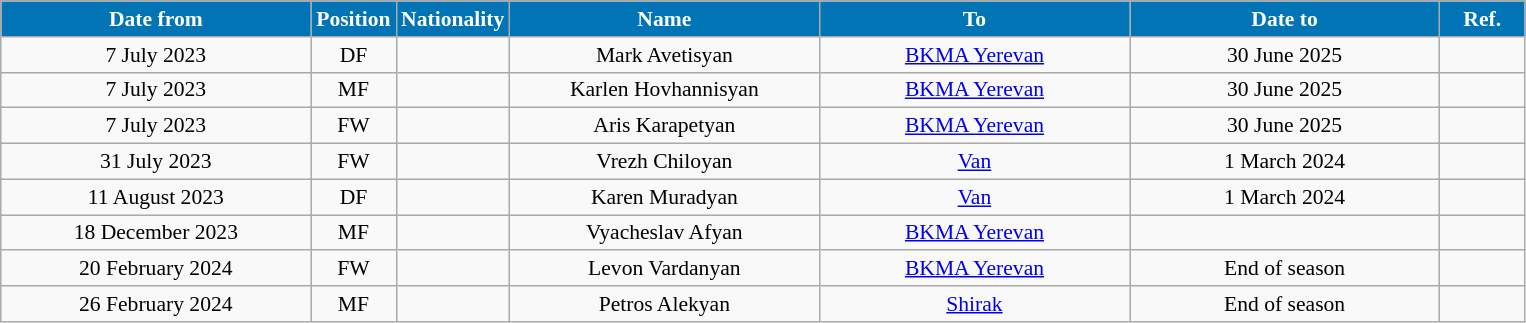<table class="wikitable" style="text-align:center; font-size:90%; ">
<tr>
<th style="background:#0174B5; color:#FFFFFF; width:200px;">Date from</th>
<th style="background:#0174B5; color:#FFFFFF; width:50px;">Position</th>
<th style="background:#0174B5; color:#FFFFFF; width:50px;">Nationality</th>
<th style="background:#0174B5; color:#FFFFFF; width:200px;">Name</th>
<th style="background:#0174B5; color:#FFFFFF; width:200px;">To</th>
<th style="background:#0174B5; color:#FFFFFF; width:200px;">Date to</th>
<th style="background:#0174B5; color:#FFFFFF; width:50px;">Ref.</th>
</tr>
<tr>
<td>7 July 2023</td>
<td>DF</td>
<td></td>
<td>Mark Avetisyan</td>
<td><a href='#'>BKMA Yerevan</a></td>
<td>30 June 2025</td>
<td></td>
</tr>
<tr>
<td>7 July 2023</td>
<td>MF</td>
<td></td>
<td>Karlen Hovhannisyan</td>
<td><a href='#'>BKMA Yerevan</a></td>
<td>30 June 2025</td>
<td></td>
</tr>
<tr>
<td>7 July 2023</td>
<td>FW</td>
<td></td>
<td>Aris Karapetyan</td>
<td><a href='#'>BKMA Yerevan</a></td>
<td>30 June 2025</td>
<td></td>
</tr>
<tr>
<td>31 July 2023</td>
<td>FW</td>
<td></td>
<td>Vrezh Chiloyan</td>
<td><a href='#'>Van</a></td>
<td>1 March 2024</td>
<td></td>
</tr>
<tr>
<td>11 August 2023</td>
<td>DF</td>
<td></td>
<td>Karen Muradyan</td>
<td><a href='#'>Van</a></td>
<td>1 March 2024</td>
<td></td>
</tr>
<tr>
<td>18 December 2023</td>
<td>MF</td>
<td></td>
<td>Vyacheslav Afyan</td>
<td><a href='#'>BKMA Yerevan</a></td>
<td></td>
<td></td>
</tr>
<tr>
<td>20 February 2024</td>
<td>FW</td>
<td></td>
<td>Levon Vardanyan</td>
<td><a href='#'>BKMA Yerevan</a></td>
<td>End of season</td>
<td></td>
</tr>
<tr>
<td>26 February 2024</td>
<td>MF</td>
<td></td>
<td>Petros Alekyan</td>
<td><a href='#'>Shirak</a></td>
<td>End of season</td>
<td></td>
</tr>
</table>
